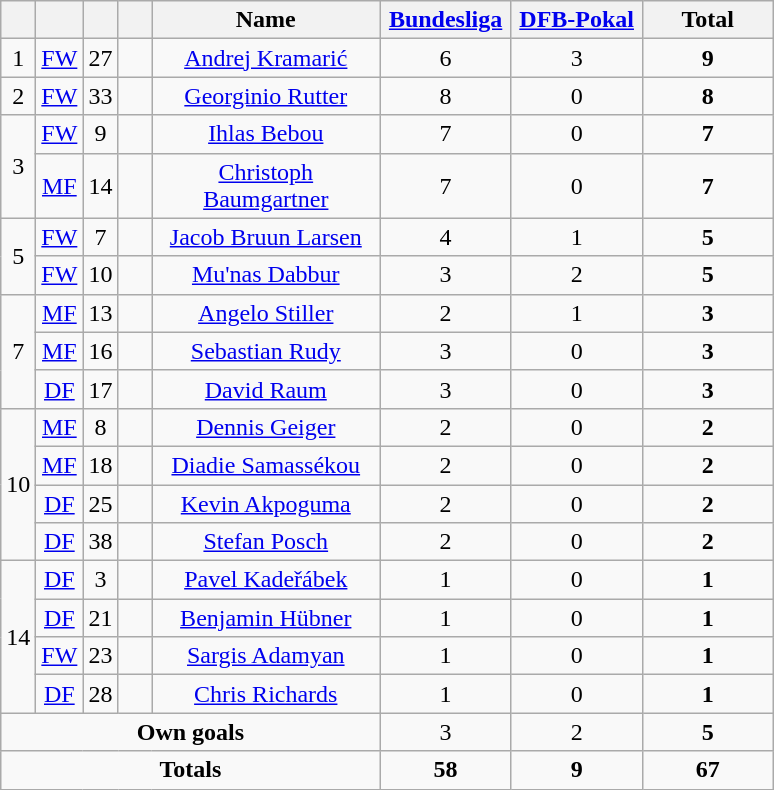<table class="wikitable" style="text-align:center">
<tr>
<th width=15></th>
<th width=15></th>
<th width=15></th>
<th width=15></th>
<th width=145>Name</th>
<th width=80><strong><a href='#'>Bundesliga</a></strong></th>
<th width=80><strong><a href='#'>DFB-Pokal</a></strong></th>
<th width=80>Total</th>
</tr>
<tr>
<td rowspan=1>1</td>
<td><a href='#'>FW</a></td>
<td>27</td>
<td></td>
<td><a href='#'>Andrej Kramarić</a></td>
<td>6</td>
<td>3</td>
<td><strong>9</strong></td>
</tr>
<tr>
<td rowspan=1>2</td>
<td><a href='#'>FW</a></td>
<td>33</td>
<td></td>
<td><a href='#'>Georginio Rutter</a></td>
<td>8</td>
<td>0</td>
<td><strong>8</strong></td>
</tr>
<tr>
<td rowspan=2>3</td>
<td><a href='#'>FW</a></td>
<td>9</td>
<td></td>
<td><a href='#'>Ihlas Bebou</a></td>
<td>7</td>
<td>0</td>
<td><strong>7</strong></td>
</tr>
<tr>
<td><a href='#'>MF</a></td>
<td>14</td>
<td></td>
<td><a href='#'>Christoph Baumgartner</a></td>
<td>7</td>
<td>0</td>
<td><strong>7</strong></td>
</tr>
<tr>
<td rowspan=2>5</td>
<td><a href='#'>FW</a></td>
<td>7</td>
<td></td>
<td><a href='#'>Jacob Bruun Larsen</a></td>
<td>4</td>
<td>1</td>
<td><strong>5</strong></td>
</tr>
<tr>
<td><a href='#'>FW</a></td>
<td>10</td>
<td></td>
<td><a href='#'>Mu'nas Dabbur</a></td>
<td>3</td>
<td>2</td>
<td><strong>5</strong></td>
</tr>
<tr>
<td rowspan=3>7</td>
<td><a href='#'>MF</a></td>
<td>13</td>
<td></td>
<td><a href='#'>Angelo Stiller</a></td>
<td>2</td>
<td>1</td>
<td><strong>3</strong></td>
</tr>
<tr>
<td><a href='#'>MF</a></td>
<td>16</td>
<td></td>
<td><a href='#'>Sebastian Rudy</a></td>
<td>3</td>
<td>0</td>
<td><strong>3</strong></td>
</tr>
<tr>
<td><a href='#'>DF</a></td>
<td>17</td>
<td></td>
<td><a href='#'>David Raum</a></td>
<td>3</td>
<td>0</td>
<td><strong>3</strong></td>
</tr>
<tr>
<td rowspan=4>10</td>
<td><a href='#'>MF</a></td>
<td>8</td>
<td></td>
<td><a href='#'>Dennis Geiger</a></td>
<td>2</td>
<td>0</td>
<td><strong>2</strong></td>
</tr>
<tr>
<td><a href='#'>MF</a></td>
<td>18</td>
<td></td>
<td><a href='#'>Diadie Samassékou</a></td>
<td>2</td>
<td>0</td>
<td><strong>2</strong></td>
</tr>
<tr>
<td><a href='#'>DF</a></td>
<td>25</td>
<td></td>
<td><a href='#'>Kevin Akpoguma</a></td>
<td>2</td>
<td>0</td>
<td><strong>2</strong></td>
</tr>
<tr>
<td><a href='#'>DF</a></td>
<td>38</td>
<td></td>
<td><a href='#'>Stefan Posch</a></td>
<td>2</td>
<td>0</td>
<td><strong>2</strong></td>
</tr>
<tr>
<td rowspan=4>14</td>
<td><a href='#'>DF</a></td>
<td>3</td>
<td></td>
<td><a href='#'>Pavel Kadeřábek</a></td>
<td>1</td>
<td>0</td>
<td><strong>1</strong></td>
</tr>
<tr>
<td><a href='#'>DF</a></td>
<td>21</td>
<td></td>
<td><a href='#'>Benjamin Hübner</a></td>
<td>1</td>
<td>0</td>
<td><strong>1</strong></td>
</tr>
<tr>
<td><a href='#'>FW</a></td>
<td>23</td>
<td></td>
<td><a href='#'>Sargis Adamyan</a></td>
<td>1</td>
<td>0</td>
<td><strong>1</strong></td>
</tr>
<tr>
<td><a href='#'>DF</a></td>
<td>28</td>
<td></td>
<td><a href='#'>Chris Richards</a></td>
<td>1</td>
<td>0</td>
<td><strong>1</strong></td>
</tr>
<tr>
<td colspan=5><strong>Own goals</strong></td>
<td>3</td>
<td>2</td>
<td><strong>5</strong></td>
</tr>
<tr>
<td colspan=5><strong>Totals</strong></td>
<td><strong>58</strong></td>
<td><strong>9</strong></td>
<td><strong>67</strong></td>
</tr>
</table>
